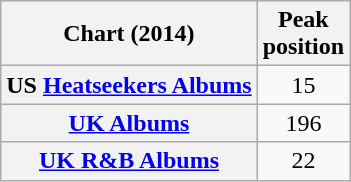<table class="wikitable sortable plainrowheaders">
<tr>
<th>Chart (2014)</th>
<th>Peak<br>position</th>
</tr>
<tr>
<th scope="row">US <a href='#'>Heatseekers Albums</a></th>
<td style="text-align:center;">15</td>
</tr>
<tr>
<th scope="row"><a href='#'>UK Albums</a></th>
<td style="text-align:center;">196</td>
</tr>
<tr>
<th scope="row"><a href='#'>UK R&B Albums</a></th>
<td style="text-align:center;">22</td>
</tr>
</table>
